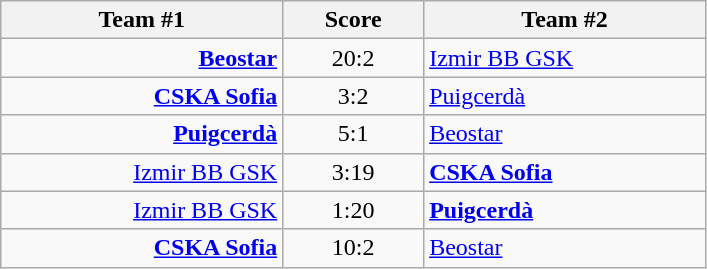<table class="wikitable" style="text-align: center;">
<tr>
<th width=22%>Team #1</th>
<th width=11%>Score</th>
<th width=22%>Team #2</th>
</tr>
<tr>
<td style="text-align: right;"><strong><a href='#'>Beostar</a></strong> </td>
<td>20:2</td>
<td style="text-align: left;"> <a href='#'>Izmir BB GSK</a></td>
</tr>
<tr>
<td style="text-align: right;"><strong><a href='#'>CSKA Sofia</a></strong> </td>
<td>3:2</td>
<td style="text-align: left;"> <a href='#'>Puigcerdà</a></td>
</tr>
<tr>
<td style="text-align: right;"><strong><a href='#'>Puigcerdà</a></strong> </td>
<td>5:1</td>
<td style="text-align: left;"> <a href='#'>Beostar</a></td>
</tr>
<tr>
<td style="text-align: right;"><a href='#'>Izmir BB GSK</a> </td>
<td>3:19</td>
<td style="text-align: left;"> <strong><a href='#'>CSKA Sofia</a></strong></td>
</tr>
<tr>
<td style="text-align: right;"><a href='#'>Izmir BB GSK</a> </td>
<td>1:20</td>
<td style="text-align: left;"> <strong><a href='#'>Puigcerdà</a></strong></td>
</tr>
<tr>
<td style="text-align: right;"><strong><a href='#'>CSKA Sofia</a></strong> </td>
<td>10:2</td>
<td style="text-align: left;"> <a href='#'>Beostar</a></td>
</tr>
</table>
